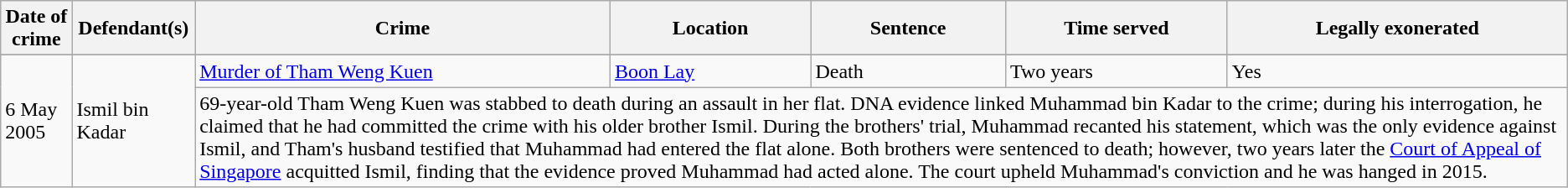<table class="wikitable sortable">
<tr>
<th>Date of crime</th>
<th>Defendant(s)</th>
<th>Crime</th>
<th>Location</th>
<th>Sentence</th>
<th>Time served</th>
<th>Legally exonerated</th>
</tr>
<tr>
</tr>
<tr ->
<td rowspan="2">6 May 2005</td>
<td rowspan="2">Ismil bin Kadar</td>
<td><a href='#'>Murder of Tham Weng Kuen</a></td>
<td><a href='#'>Boon Lay</a></td>
<td>Death</td>
<td>Two years</td>
<td>Yes</td>
</tr>
<tr>
<td colspan=5>69-year-old Tham Weng Kuen was stabbed to death during an assault in her flat. DNA evidence linked Muhammad bin Kadar to the crime; during his interrogation, he claimed that he had committed the crime with his older brother Ismil. During the brothers' trial, Muhammad recanted his statement, which was the only evidence against Ismil, and Tham's husband testified that Muhammad had entered the flat alone. Both brothers were sentenced to death; however, two years later the <a href='#'>Court of Appeal of Singapore</a> acquitted Ismil, finding that the evidence proved Muhammad had acted alone. The court upheld Muhammad's conviction and he was hanged in 2015.</td>
</tr>
</table>
